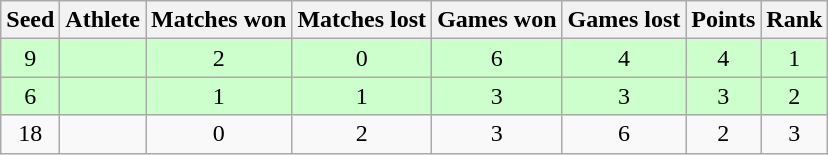<table class="wikitable">
<tr>
<th>Seed</th>
<th>Athlete</th>
<th>Matches won</th>
<th>Matches lost</th>
<th>Games won</th>
<th>Games lost</th>
<th>Points</th>
<th>Rank</th>
</tr>
<tr bgcolor="#ccffcc">
<td align="center">9</td>
<td></td>
<td align="center">2</td>
<td align="center">0</td>
<td align="center">6</td>
<td align="center">4</td>
<td align="center">4</td>
<td align="center">1</td>
</tr>
<tr bgcolor="#ccffcc">
<td align="center">6</td>
<td></td>
<td align="center">1</td>
<td align="center">1</td>
<td align="center">3</td>
<td align="center">3</td>
<td align="center">3</td>
<td align="center">2</td>
</tr>
<tr>
<td align="center">18</td>
<td></td>
<td align="center">0</td>
<td align="center">2</td>
<td align="center">3</td>
<td align="center">6</td>
<td align="center">2</td>
<td align="center">3</td>
</tr>
</table>
